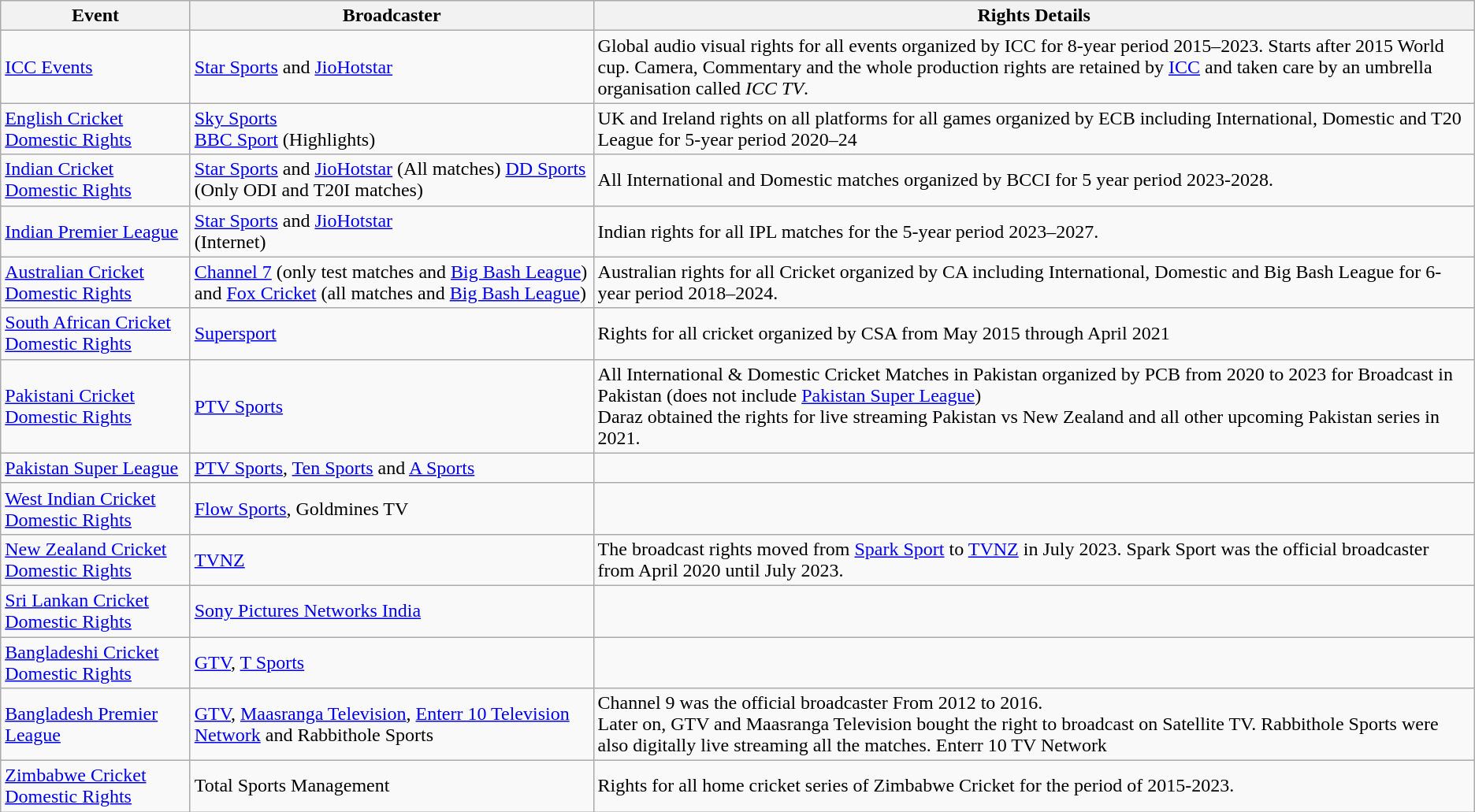<table class="wikitable sortable collapsible">
<tr>
<th>Event</th>
<th>Broadcaster</th>
<th>Rights Details</th>
</tr>
<tr>
<td><a href='#'>ICC Events</a></td>
<td><a href='#'>Star Sports</a>  and <a href='#'>JioHotstar</a></td>
<td>Global audio visual rights for all events organized by ICC for 8-year period 2015–2023. Starts after 2015 World cup. Camera, Commentary and the whole production rights are retained by <a href='#'>ICC</a> and taken care by an umbrella organisation called <em>ICC TV</em>.</td>
</tr>
<tr>
<td><a href='#'>English Cricket Domestic Rights</a></td>
<td><a href='#'>Sky Sports</a><br><a href='#'>BBC Sport</a> (Highlights)</td>
<td>UK and Ireland rights on all platforms for all games organized by ECB including International, Domestic and T20 League for 5-year period 2020–24</td>
</tr>
<tr>
<td><a href='#'>Indian Cricket Domestic Rights</a></td>
<td><a href='#'>Star Sports</a> and <a href='#'>JioHotstar</a> (All matches) <a href='#'>DD Sports</a> (Only ODI and T20I matches)</td>
<td>All International and Domestic matches organized by BCCI for 5 year period 2023-2028.</td>
</tr>
<tr>
<td><a href='#'>Indian Premier League</a></td>
<td><a href='#'>Star Sports</a> and <a href='#'>JioHotstar</a><br>(Internet)</td>
<td>Indian rights for all IPL matches for the 5-year period 2023–2027.</td>
</tr>
<tr>
<td><a href='#'>Australian Cricket Domestic Rights</a></td>
<td><a href='#'>Channel 7</a> (only test matches and <a href='#'>Big Bash League</a>) and <a href='#'>Fox Cricket</a> (all matches and <a href='#'>Big Bash League</a>)</td>
<td>Australian rights for all Cricket organized by CA including International, Domestic and Big Bash League for 6-year period 2018–2024.</td>
</tr>
<tr>
<td><a href='#'>South African Cricket Domestic Rights</a></td>
<td><a href='#'>Supersport</a></td>
<td>Rights for all cricket organized by CSA from May 2015 through April 2021</td>
</tr>
<tr>
<td><a href='#'>Pakistani Cricket Domestic Rights</a></td>
<td><a href='#'>PTV Sports</a></td>
<td>All  International & Domestic Cricket Matches in Pakistan organized by PCB from 2020 to 2023 for Broadcast in Pakistan (does not include <a href='#'>Pakistan Super League</a>)<br>Daraz obtained the rights for live streaming Pakistan vs New Zealand and all other upcoming Pakistan series in 2021.</td>
</tr>
<tr>
<td><a href='#'>Pakistan Super League</a></td>
<td><a href='#'>PTV Sports</a>, <a href='#'>Ten Sports</a> and <a href='#'>A Sports</a></td>
<td></td>
</tr>
<tr>
<td><a href='#'>West Indian Cricket Domestic Rights</a></td>
<td><a href='#'>Flow Sports</a>, Goldmines TV</td>
<td></td>
</tr>
<tr>
<td><a href='#'>New Zealand Cricket Domestic Rights</a></td>
<td><a href='#'>TVNZ</a></td>
<td>The broadcast rights moved from <a href='#'>Spark Sport</a> to <a href='#'>TVNZ</a> in July 2023. Spark Sport was the official broadcaster from April 2020 until July 2023.</td>
</tr>
<tr>
<td><a href='#'>Sri Lankan Cricket Domestic Rights</a></td>
<td><a href='#'>Sony Pictures Networks India</a></td>
<td></td>
</tr>
<tr>
<td><a href='#'>Bangladeshi Cricket Domestic Rights</a></td>
<td><a href='#'>GTV</a>, <a href='#'>T Sports</a></td>
<td></td>
</tr>
<tr>
<td><a href='#'>Bangladesh Premier League</a></td>
<td><a href='#'>GTV</a>, <a href='#'>Maasranga Television</a>, <a href='#'>Enterr 10 Television Network</a> and Rabbithole Sports</td>
<td>Channel 9 was the official broadcaster From 2012 to 2016.<br>Later on, GTV and Maasranga Television bought the right to broadcast on Satellite TV.
Rabbithole Sports were also digitally live streaming all the matches.
Enterr 10 TV Network</td>
</tr>
<tr>
<td><a href='#'>Zimbabwe Cricket Domestic Rights</a></td>
<td>Total Sports Management</td>
<td>Rights for all home cricket series of Zimbabwe Cricket for the period of 2015-2023.</td>
</tr>
</table>
